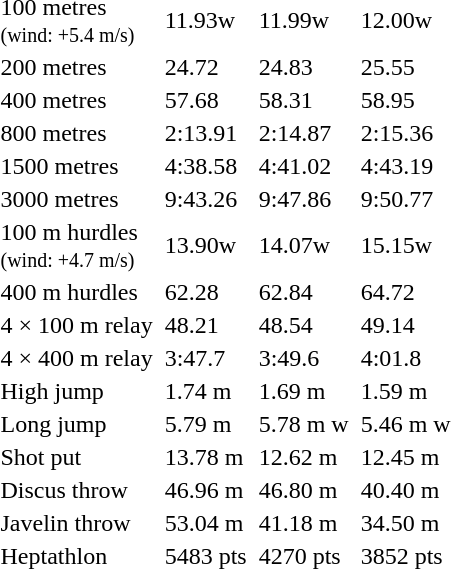<table>
<tr>
<td>100 metres<br><small>(wind: +5.4 m/s)</small></td>
<td></td>
<td>11.93w</td>
<td></td>
<td>11.99w</td>
<td></td>
<td>12.00w</td>
</tr>
<tr>
<td>200 metres</td>
<td></td>
<td>24.72</td>
<td></td>
<td>24.83</td>
<td></td>
<td>25.55</td>
</tr>
<tr>
<td>400 metres</td>
<td></td>
<td>57.68</td>
<td></td>
<td>58.31</td>
<td></td>
<td>58.95</td>
</tr>
<tr>
<td>800 metres</td>
<td></td>
<td>2:13.91</td>
<td></td>
<td>2:14.87</td>
<td></td>
<td>2:15.36</td>
</tr>
<tr>
<td>1500 metres</td>
<td></td>
<td>4:38.58</td>
<td></td>
<td>4:41.02</td>
<td></td>
<td>4:43.19</td>
</tr>
<tr>
<td>3000 metres</td>
<td></td>
<td>9:43.26</td>
<td></td>
<td>9:47.86</td>
<td></td>
<td>9:50.77</td>
</tr>
<tr>
<td>100 m hurdles<br><small>(wind: +4.7 m/s)</small></td>
<td></td>
<td>13.90w</td>
<td></td>
<td>14.07w</td>
<td></td>
<td>15.15w</td>
</tr>
<tr>
<td>400 m hurdles</td>
<td></td>
<td>62.28</td>
<td></td>
<td>62.84</td>
<td></td>
<td>64.72</td>
</tr>
<tr>
<td>4 × 100 m relay</td>
<td></td>
<td>48.21</td>
<td></td>
<td>48.54</td>
<td></td>
<td>49.14</td>
</tr>
<tr>
<td>4 × 400 m relay</td>
<td></td>
<td>3:47.7</td>
<td></td>
<td>3:49.6</td>
<td></td>
<td>4:01.8</td>
</tr>
<tr>
<td>High jump</td>
<td></td>
<td>1.74 m</td>
<td></td>
<td>1.69 m</td>
<td></td>
<td>1.59 m</td>
</tr>
<tr>
<td>Long jump</td>
<td></td>
<td>5.79 m</td>
<td></td>
<td>5.78 m w</td>
<td></td>
<td>5.46 m w</td>
</tr>
<tr>
<td>Shot put</td>
<td></td>
<td>13.78 m</td>
<td></td>
<td>12.62 m</td>
<td></td>
<td>12.45 m</td>
</tr>
<tr>
<td>Discus throw</td>
<td></td>
<td>46.96 m</td>
<td></td>
<td>46.80 m</td>
<td></td>
<td>40.40 m</td>
</tr>
<tr>
<td>Javelin throw</td>
<td></td>
<td>53.04 m</td>
<td></td>
<td>41.18 m</td>
<td></td>
<td>34.50 m</td>
</tr>
<tr>
<td>Heptathlon</td>
<td></td>
<td>5483 pts</td>
<td></td>
<td>4270 pts</td>
<td></td>
<td>3852 pts</td>
</tr>
</table>
